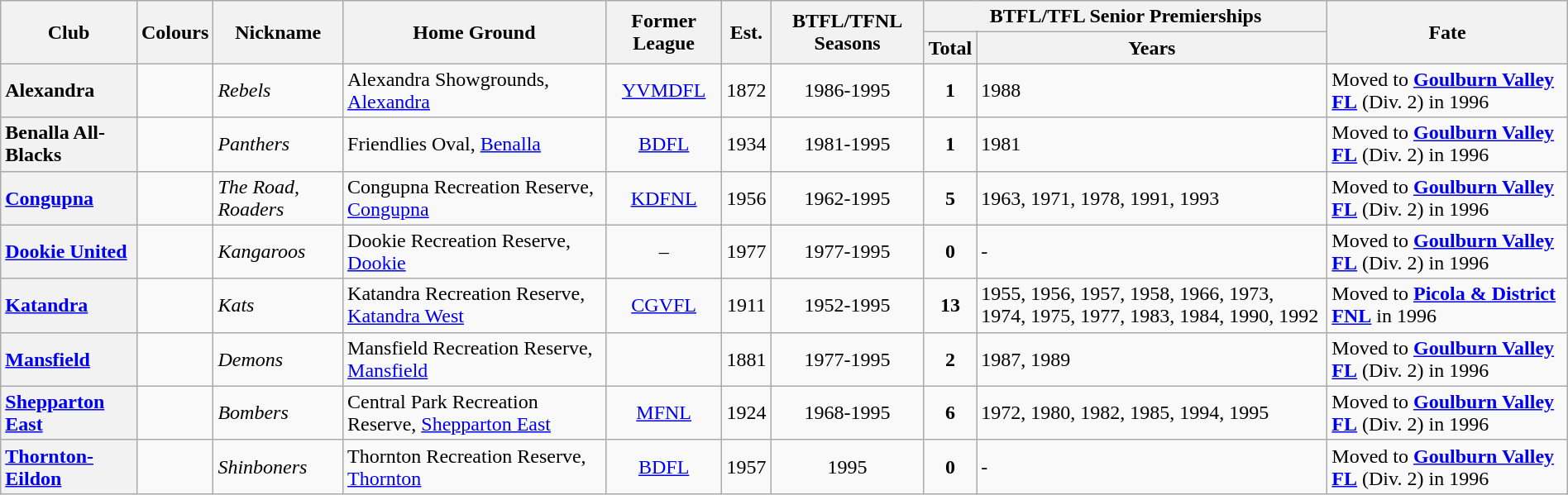<table class="wikitable sortable " style="width:100%; text-align:left;">
<tr>
<th rowspan="2">Club</th>
<th rowspan="2">Colours</th>
<th rowspan="2">Nickname</th>
<th rowspan="2">Home Ground</th>
<th rowspan="2">Former League</th>
<th rowspan="2">Est.</th>
<th rowspan="2">BTFL/TFNL Seasons</th>
<th colspan="2">BTFL/TFL Senior Premierships</th>
<th rowspan="2">Fate</th>
</tr>
<tr>
<th>Total</th>
<th>Years</th>
</tr>
<tr>
<th style="text-align:left">Alexandra</th>
<td></td>
<td align="left"><em>Rebels</em></td>
<td align="left">Alexandra Showgrounds, <a href='#'>Alexandra</a></td>
<td align="center"><a href='#'>YVMDFL</a></td>
<td align="center">1872</td>
<td align="center">1986-1995</td>
<td align="center"><strong>1</strong></td>
<td align="left">1988</td>
<td>Moved to <a href='#'><strong>Goulburn Valley FL</strong></a> (Div. 2) in 1996</td>
</tr>
<tr>
<th style="text-align:left">Benalla All-Blacks</th>
<td></td>
<td align="left"><em>Panthers</em></td>
<td align="left">Friendlies Oval, <a href='#'>Benalla</a></td>
<td align="center"><a href='#'>BDFL</a></td>
<td align="center">1934</td>
<td align="center">1981-1995</td>
<td align="center"><strong>1</strong></td>
<td align="left">1981</td>
<td>Moved to <a href='#'><strong>Goulburn Valley FL</strong></a> (Div. 2) in 1996</td>
</tr>
<tr>
<th style="text-align:left"><a href='#'>Congupna</a></th>
<td></td>
<td align="left"><em>The Road, Roaders</em></td>
<td align="left">Congupna Recreation Reserve, <a href='#'>Congupna</a></td>
<td align="center"><a href='#'>KDFNL</a></td>
<td align="center">1956</td>
<td align="center">1962-1995</td>
<td align="center"><strong>5</strong></td>
<td align="left">1963, 1971, 1978, 1991, 1993</td>
<td>Moved to <a href='#'><strong>Goulburn Valley FL</strong></a> (Div. 2) in 1996</td>
</tr>
<tr>
<th style="text-align:left"><a href='#'>Dookie United</a></th>
<td></td>
<td align="left"><em>Kangaroos</em></td>
<td align="left">Dookie Recreation Reserve, <a href='#'>Dookie</a></td>
<td align="center">–</td>
<td align="center">1977</td>
<td align="center">1977-1995</td>
<td align="center"><strong>0</strong></td>
<td align="left">-</td>
<td>Moved to <a href='#'><strong>Goulburn Valley FL</strong></a> (Div. 2) in 1996</td>
</tr>
<tr>
<th style="text-align:left"><a href='#'>Katandra</a></th>
<td></td>
<td align="left"><em>Kats</em></td>
<td align="left">Katandra Recreation Reserve, <a href='#'>Katandra West</a></td>
<td align="center"><a href='#'>CGVFL</a></td>
<td align="center">1911</td>
<td align="center">1952-1995</td>
<td align="center"><strong>13</strong></td>
<td align="left">1955, 1956, 1957, 1958, 1966, 1973, 1974, 1975, 1977, 1983, 1984, 1990, 1992</td>
<td>Moved to <a href='#'><strong>Picola & District FNL</strong></a> in 1996</td>
</tr>
<tr>
<th style="text-align:left"><a href='#'>Mansfield</a></th>
<td></td>
<td><em>Demons</em></td>
<td>Mansfield Recreation Reserve, <a href='#'>Mansfield</a></td>
<td align="center"></td>
<td align="center">1881</td>
<td align="center">1977-1995</td>
<td align="center"><strong>2</strong></td>
<td align="left">1987, 1989</td>
<td>Moved to <a href='#'><strong>Goulburn Valley FL</strong></a> (Div. 2) in 1996</td>
</tr>
<tr>
<th style="text-align:left"><a href='#'>Shepparton East</a></th>
<td></td>
<td align="left"><em>Bombers</em></td>
<td align="left">Central Park Recreation Reserve, <a href='#'>Shepparton East</a></td>
<td align="center"><a href='#'>MFNL</a></td>
<td align="center">1924</td>
<td align="center">1968-1995</td>
<td align="center"><strong>6</strong></td>
<td align="left">1972, 1980, 1982, 1985, 1994, 1995</td>
<td>Moved to <a href='#'><strong>Goulburn Valley FL</strong></a> (Div. 2) in 1996</td>
</tr>
<tr>
<th style="text-align:left"><a href='#'>Thornton-Eildon</a></th>
<td align="left"></td>
<td align="left"><em>Shinboners</em></td>
<td align="left">Thornton Recreation Reserve, <a href='#'>Thornton</a></td>
<td align="center"><a href='#'>BDFL</a></td>
<td align="center">1957</td>
<td align="center">1995</td>
<td align="center"><strong>0</strong></td>
<td align="left">-</td>
<td>Moved to <a href='#'><strong>Goulburn Valley FL</strong></a> (Div. 2) in 1996</td>
</tr>
</table>
